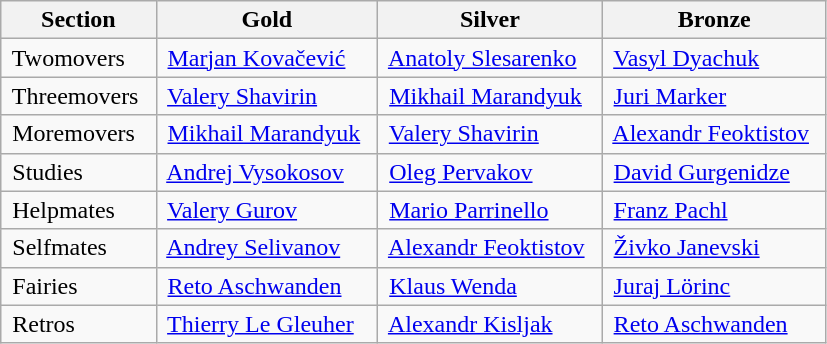<table class="wikitable">
<tr>
<th>Section</th>
<th>Gold</th>
<th>Silver</th>
<th>Bronze</th>
</tr>
<tr>
<td> Twomovers</td>
<td> <a href='#'>Marjan Kovačević</a></td>
<td> <a href='#'>Anatoly Slesarenko</a></td>
<td> <a href='#'>Vasyl Dyachuk</a></td>
</tr>
<tr>
<td> Threemovers  </td>
<td> <a href='#'>Valery Shavirin</a></td>
<td> <a href='#'>Mikhail Marandyuk</a>  </td>
<td> <a href='#'>Juri Marker</a></td>
</tr>
<tr>
<td> Moremovers</td>
<td> <a href='#'>Mikhail Marandyuk</a>  </td>
<td> <a href='#'>Valery Shavirin</a></td>
<td> <a href='#'>Alexandr Feoktistov</a>  </td>
</tr>
<tr>
<td> Studies</td>
<td> <a href='#'>Andrej Vysokosov</a></td>
<td> <a href='#'>Oleg Pervakov</a></td>
<td> <a href='#'>David Gurgenidze</a></td>
</tr>
<tr>
<td> Helpmates</td>
<td> <a href='#'>Valery Gurov</a></td>
<td> <a href='#'>Mario Parrinello</a></td>
<td> <a href='#'>Franz Pachl</a></td>
</tr>
<tr>
<td> Selfmates</td>
<td> <a href='#'>Andrey Selivanov</a></td>
<td> <a href='#'>Alexandr Feoktistov</a>  </td>
<td> <a href='#'>Živko Janevski</a></td>
</tr>
<tr>
<td> Fairies</td>
<td> <a href='#'>Reto Aschwanden</a></td>
<td> <a href='#'>Klaus Wenda</a></td>
<td> <a href='#'>Juraj Lörinc</a></td>
</tr>
<tr>
<td> Retros</td>
<td> <a href='#'>Thierry Le Gleuher</a></td>
<td> <a href='#'>Alexandr Kisljak</a></td>
<td> <a href='#'>Reto Aschwanden</a></td>
</tr>
</table>
